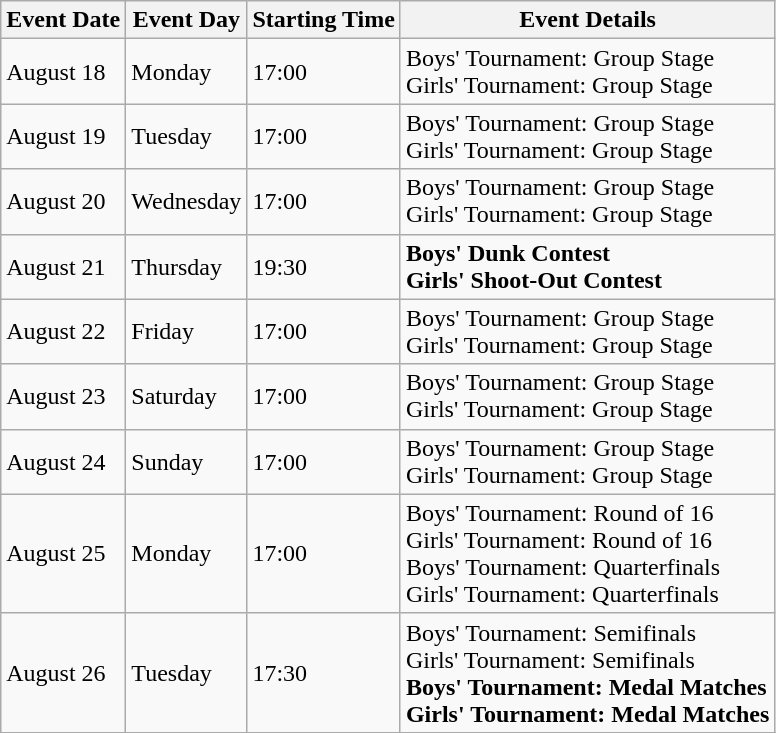<table class="wikitable">
<tr>
<th>Event Date</th>
<th>Event Day</th>
<th>Starting Time</th>
<th>Event Details</th>
</tr>
<tr>
<td>August 18</td>
<td>Monday</td>
<td>17:00</td>
<td>Boys' Tournament: Group Stage<br> Girls' Tournament: Group Stage</td>
</tr>
<tr>
<td>August 19</td>
<td>Tuesday</td>
<td>17:00</td>
<td>Boys' Tournament: Group Stage<br> Girls' Tournament: Group Stage</td>
</tr>
<tr>
<td>August 20</td>
<td>Wednesday</td>
<td>17:00</td>
<td>Boys' Tournament: Group Stage<br> Girls' Tournament: Group Stage</td>
</tr>
<tr>
<td>August 21</td>
<td>Thursday</td>
<td>19:30</td>
<td><strong>Boys' Dunk Contest</strong><br><strong>Girls' Shoot-Out Contest</strong></td>
</tr>
<tr>
<td>August 22</td>
<td>Friday</td>
<td>17:00</td>
<td>Boys' Tournament: Group Stage<br> Girls' Tournament: Group Stage</td>
</tr>
<tr>
<td>August 23</td>
<td>Saturday</td>
<td>17:00</td>
<td>Boys' Tournament: Group Stage<br> Girls' Tournament: Group Stage</td>
</tr>
<tr>
<td>August 24</td>
<td>Sunday</td>
<td>17:00</td>
<td>Boys' Tournament: Group Stage<br> Girls' Tournament: Group Stage</td>
</tr>
<tr>
<td>August 25</td>
<td>Monday</td>
<td>17:00</td>
<td>Boys' Tournament: Round of 16<br> Girls' Tournament: Round of 16<br> Boys' Tournament: Quarterfinals<br> Girls' Tournament: Quarterfinals</td>
</tr>
<tr>
<td>August 26</td>
<td>Tuesday</td>
<td>17:30</td>
<td>Boys' Tournament: Semifinals<br> Girls' Tournament: Semifinals<br> <strong>Boys' Tournament: Medal Matches</strong><br> <strong>Girls' Tournament: Medal Matches</strong></td>
</tr>
<tr>
</tr>
</table>
